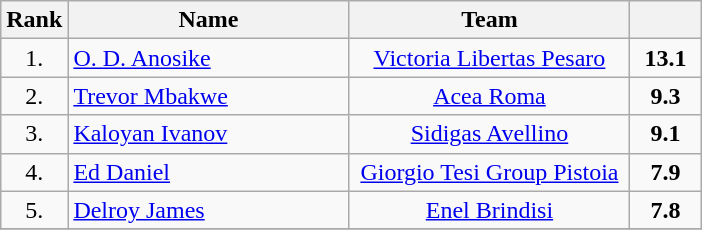<table class="wikitable" style="text-align: center;">
<tr>
<th>Rank</th>
<th width=180>Name</th>
<th width=180>Team</th>
<th width=40></th>
</tr>
<tr>
<td>1.</td>
<td align="left"> <a href='#'>O. D. Anosike</a></td>
<td><a href='#'>Victoria Libertas Pesaro</a></td>
<td><strong>13.1</strong></td>
</tr>
<tr>
<td>2.</td>
<td align="left"> <a href='#'>Trevor Mbakwe</a></td>
<td><a href='#'>Acea Roma</a></td>
<td><strong>9.3</strong></td>
</tr>
<tr>
<td>3.</td>
<td align="left"> <a href='#'>Kaloyan Ivanov</a></td>
<td><a href='#'>Sidigas Avellino</a></td>
<td><strong>9.1</strong></td>
</tr>
<tr>
<td>4.</td>
<td align="left"> <a href='#'>Ed Daniel</a></td>
<td><a href='#'>Giorgio Tesi Group Pistoia</a></td>
<td><strong>7.9</strong></td>
</tr>
<tr>
<td>5.</td>
<td align="left"> <a href='#'>Delroy James</a></td>
<td><a href='#'>Enel Brindisi</a></td>
<td><strong>7.8</strong></td>
</tr>
<tr>
</tr>
</table>
